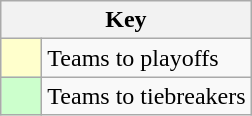<table class="wikitable" style="text-align: center;">
<tr>
<th colspan=2>Key</th>
</tr>
<tr>
<td style="background:#ffffcc; width:20px;"></td>
<td align=left>Teams to playoffs</td>
</tr>
<tr>
<td style="background:#ccffcc; width:20px;"></td>
<td align=left>Teams to tiebreakers</td>
</tr>
</table>
